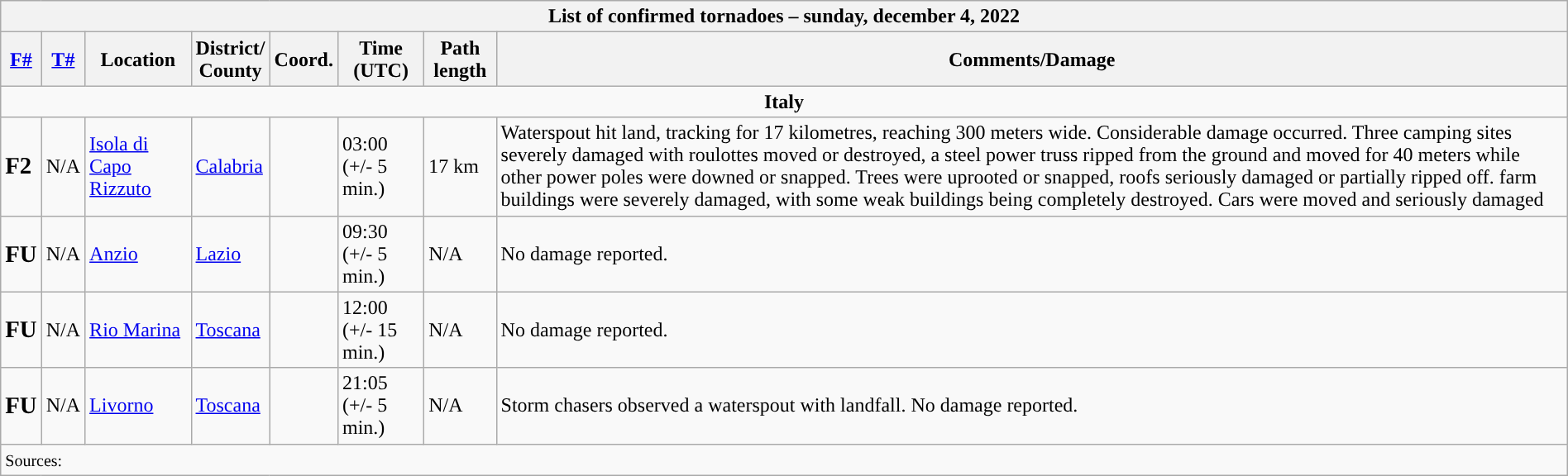<table class="wikitable collapsible" width="100%">
<tr>
<th colspan="8">List of confirmed tornadoes – sunday, december 4, 2022</th>
</tr>
<tr>
<th><a href='#'>F#</a></th>
<th><a href='#'>T#</a></th>
<th>Location</th>
<th>District/<br>County</th>
<th>Coord.</th>
<th>Time (UTC)</th>
<th>Path length</th>
<th>Comments/Damage</th>
</tr>
<tr>
<td colspan="8" align=center><strong>Italy</strong></td>
</tr>
<tr>
<td><big><strong>F2</strong></big></td>
<td>N/A</td>
<td><a href='#'>Isola di Capo Rizzuto</a></td>
<td><a href='#'>Calabria</a></td>
<td></td>
<td>03:00 (+/- 5 min.)</td>
<td>17 km</td>
<td>Waterspout hit land, tracking for 17 kilometres, reaching 300 meters wide. Considerable damage occurred.  Three camping sites severely damaged with roulottes moved or destroyed, a steel power truss ripped from the ground and moved for 40 meters while other power poles were downed or snapped. Trees were uprooted or snapped, roofs seriously damaged or partially ripped off. farm buildings were severely damaged, with some weak buildings being completely destroyed. Cars were moved and seriously damaged</td>
</tr>
<tr>
<td><big><strong>FU</strong></big></td>
<td>N/A</td>
<td><a href='#'>Anzio</a></td>
<td><a href='#'>Lazio</a></td>
<td></td>
<td>09:30 (+/- 5 min.)</td>
<td>N/A</td>
<td>No damage reported.</td>
</tr>
<tr>
<td><big><strong>FU</strong></big></td>
<td>N/A</td>
<td><a href='#'>Rio Marina</a></td>
<td><a href='#'>Toscana</a></td>
<td></td>
<td>12:00 (+/- 15 min.)</td>
<td>N/A</td>
<td>No damage reported.</td>
</tr>
<tr>
<td><big><strong>FU</strong></big></td>
<td>N/A</td>
<td><a href='#'>Livorno</a></td>
<td><a href='#'>Toscana</a></td>
<td></td>
<td>21:05 (+/- 5 min.)</td>
<td>N/A</td>
<td>Storm chasers observed a waterspout with landfall. No damage reported.</td>
</tr>
<tr>
<td colspan="8"><small>Sources:  </small></td>
</tr>
</table>
